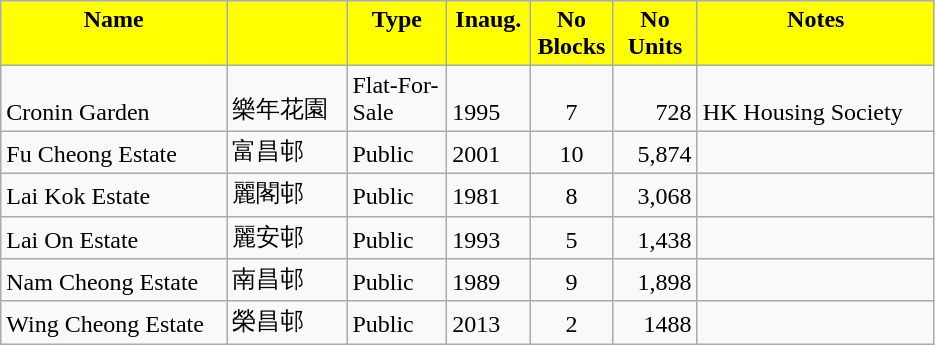<table class="wikitable">
<tr style="font-weight:bold;background-color:yellow" align="center" valign="top">
<td width="143.25" Height="12.75">Name</td>
<td width="72.75" align="center" valign="top"></td>
<td width="59.25" align="center" valign="top">Type</td>
<td width="48" align="center" valign="top">Inaug.</td>
<td width="48" align="center" valign="top">No Blocks</td>
<td width="48.75" align="center" valign="top">No Units</td>
<td width="150.75" align="center" valign="top">Notes</td>
</tr>
<tr valign="bottom">
<td Height="12.75">Cronin Garden</td>
<td>樂年花園</td>
<td>Flat-For-Sale</td>
<td>1995</td>
<td align="center">7</td>
<td align="right">728</td>
<td>HK Housing Society</td>
</tr>
<tr valign="bottom">
<td Height="12.75">Fu Cheong Estate</td>
<td>富昌邨</td>
<td>Public</td>
<td>2001</td>
<td align="center">10</td>
<td align="right">5,874</td>
<td></td>
</tr>
<tr valign="bottom">
<td Height="12.75">Lai Kok Estate</td>
<td>麗閣邨</td>
<td>Public</td>
<td>1981</td>
<td align="center">8</td>
<td align="right">3,068</td>
<td></td>
</tr>
<tr valign="bottom">
<td Height="12.75">Lai On Estate</td>
<td>麗安邨</td>
<td>Public</td>
<td>1993</td>
<td align="center">5</td>
<td align="right">1,438</td>
<td></td>
</tr>
<tr valign="bottom">
<td Height="12.75">Nam Cheong Estate</td>
<td>南昌邨</td>
<td>Public</td>
<td>1989</td>
<td align="center">9</td>
<td align="right">1,898</td>
<td></td>
</tr>
<tr valign="bottom">
<td Height="12.75">Wing Cheong Estate</td>
<td>榮昌邨</td>
<td>Public</td>
<td>2013</td>
<td align="center">2</td>
<td align="right">1488</td>
<td></td>
</tr>
</table>
